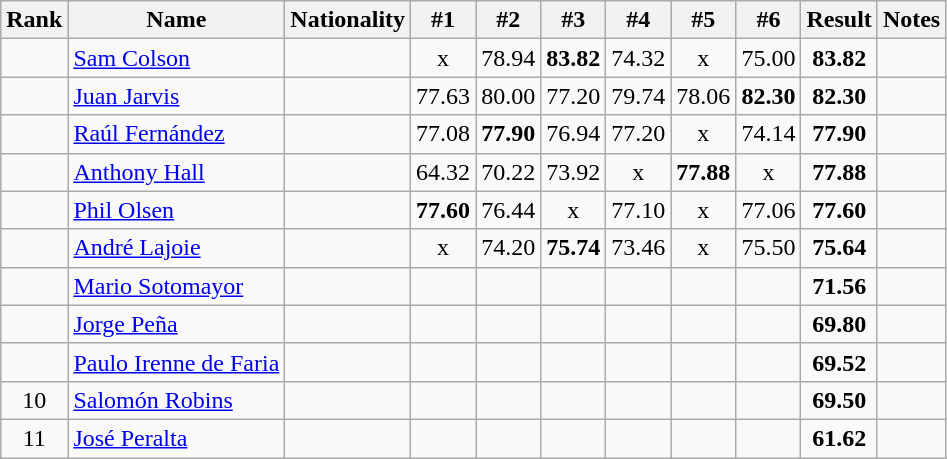<table class="wikitable sortable" style="text-align:center">
<tr>
<th>Rank</th>
<th>Name</th>
<th>Nationality</th>
<th>#1</th>
<th>#2</th>
<th>#3</th>
<th>#4</th>
<th>#5</th>
<th>#6</th>
<th>Result</th>
<th>Notes</th>
</tr>
<tr>
<td></td>
<td align=left><a href='#'>Sam Colson</a></td>
<td align=left></td>
<td>x</td>
<td>78.94</td>
<td><strong>83.82</strong></td>
<td>74.32</td>
<td>x</td>
<td>75.00</td>
<td><strong>83.82</strong></td>
<td></td>
</tr>
<tr>
<td></td>
<td align=left><a href='#'>Juan Jarvis</a></td>
<td align=left></td>
<td>77.63</td>
<td>80.00</td>
<td>77.20</td>
<td>79.74</td>
<td>78.06</td>
<td><strong>82.30</strong></td>
<td><strong>82.30</strong></td>
<td></td>
</tr>
<tr>
<td></td>
<td align=left><a href='#'>Raúl Fernández</a></td>
<td align=left></td>
<td>77.08</td>
<td><strong>77.90</strong></td>
<td>76.94</td>
<td>77.20</td>
<td>x</td>
<td>74.14</td>
<td><strong>77.90</strong></td>
<td></td>
</tr>
<tr>
<td></td>
<td align=left><a href='#'>Anthony Hall</a></td>
<td align=left></td>
<td>64.32</td>
<td>70.22</td>
<td>73.92</td>
<td>x</td>
<td><strong>77.88</strong></td>
<td>x</td>
<td><strong>77.88</strong></td>
<td></td>
</tr>
<tr>
<td></td>
<td align=left><a href='#'>Phil Olsen</a></td>
<td align=left></td>
<td><strong>77.60</strong></td>
<td>76.44</td>
<td>x</td>
<td>77.10</td>
<td>x</td>
<td>77.06</td>
<td><strong>77.60</strong></td>
<td></td>
</tr>
<tr>
<td></td>
<td align=left><a href='#'>André Lajoie</a></td>
<td align=left></td>
<td>x</td>
<td>74.20</td>
<td><strong>75.74</strong></td>
<td>73.46</td>
<td>x</td>
<td>75.50</td>
<td><strong>75.64</strong></td>
<td></td>
</tr>
<tr>
<td></td>
<td align=left><a href='#'>Mario Sotomayor</a></td>
<td align=left></td>
<td></td>
<td></td>
<td></td>
<td></td>
<td></td>
<td></td>
<td><strong>71.56</strong></td>
<td></td>
</tr>
<tr>
<td></td>
<td align=left><a href='#'>Jorge Peña</a></td>
<td align=left></td>
<td></td>
<td></td>
<td></td>
<td></td>
<td></td>
<td></td>
<td><strong>69.80</strong></td>
<td></td>
</tr>
<tr>
<td></td>
<td align=left><a href='#'>Paulo Irenne de Faria</a></td>
<td align=left></td>
<td></td>
<td></td>
<td></td>
<td></td>
<td></td>
<td></td>
<td><strong>69.52</strong></td>
<td></td>
</tr>
<tr>
<td>10</td>
<td align=left><a href='#'>Salomón Robins</a></td>
<td align=left></td>
<td></td>
<td></td>
<td></td>
<td></td>
<td></td>
<td></td>
<td><strong>69.50</strong></td>
<td></td>
</tr>
<tr>
<td>11</td>
<td align=left><a href='#'>José Peralta</a></td>
<td align=left></td>
<td></td>
<td></td>
<td></td>
<td></td>
<td></td>
<td></td>
<td><strong>61.62</strong></td>
<td></td>
</tr>
</table>
